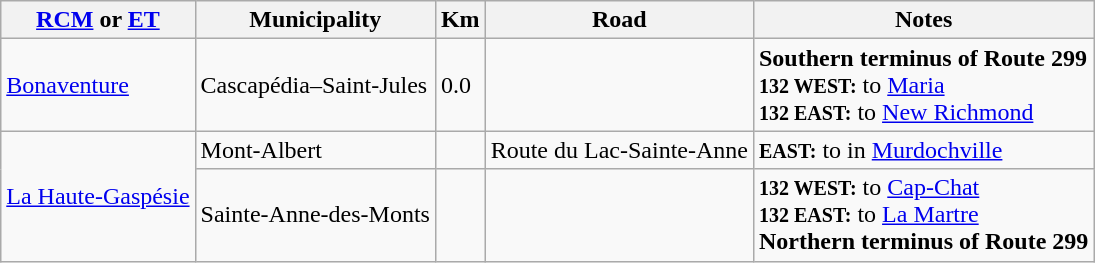<table class=wikitable>
<tr>
<th><a href='#'>RCM</a> or <a href='#'>ET</a></th>
<th>Municipality</th>
<th>Km</th>
<th>Road</th>
<th>Notes</th>
</tr>
<tr>
<td><a href='#'>Bonaventure</a></td>
<td>Cascapédia–Saint-Jules</td>
<td>0.0</td>
<td></td>
<td><strong>Southern terminus of Route 299</strong> <br> <small><strong>132 WEST:</strong></small> to <a href='#'>Maria</a> <br> <small><strong>132 EAST:</strong></small> to <a href='#'>New Richmond</a></td>
</tr>
<tr>
<td rowspan="2"><a href='#'>La Haute-Gaspésie</a></td>
<td>Mont-Albert</td>
<td></td>
<td>Route du Lac-Sainte-Anne</td>
<td><small><strong>EAST:</strong></small> to  in <a href='#'>Murdochville</a></td>
</tr>
<tr>
<td>Sainte-Anne-des-Monts</td>
<td></td>
<td></td>
<td><small><strong>132 WEST:</strong></small> to <a href='#'>Cap-Chat</a> <br> <small><strong>132 EAST:</strong></small> to <a href='#'>La Martre</a> <br> <strong>Northern terminus of Route 299</strong></td>
</tr>
</table>
